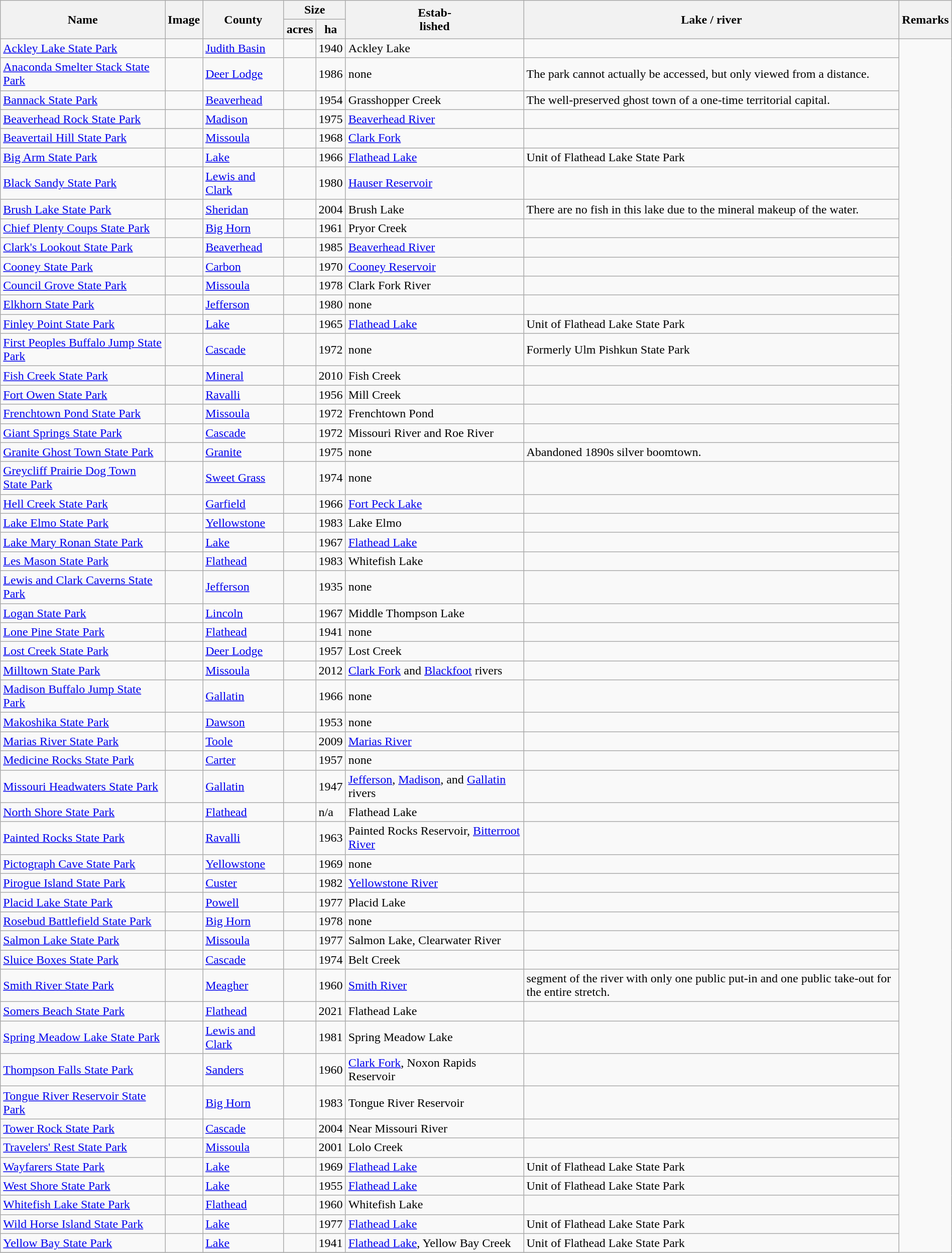<table class="wikitable sortable" style="width:100%">
<tr>
<th width="*" rowspan=2><strong>Name</strong></th>
<th width="*" class="unsortable" rowspan=2><strong>Image</strong></th>
<th width="*" rowspan=2><strong>County</strong></th>
<th width="*" colspan=2>Size</th>
<th width="*" rowspan=2>Estab- <br>lished</th>
<th width="*" class="unsortable" rowspan=2>Lake / river</th>
<th width="*" class="unsortable" rowspan=2><strong>Remarks</strong></th>
</tr>
<tr>
<th>acres</th>
<th>ha</th>
</tr>
<tr>
<td><a href='#'>Ackley Lake State Park</a></td>
<td></td>
<td><a href='#'>Judith Basin</a></td>
<td></td>
<td>1940</td>
<td>Ackley Lake</td>
<td></td>
</tr>
<tr ->
<td><a href='#'>Anaconda Smelter Stack State Park</a></td>
<td></td>
<td><a href='#'>Deer Lodge</a></td>
<td></td>
<td>1986</td>
<td>none</td>
<td>The park cannot actually be accessed, but only viewed from a distance.</td>
</tr>
<tr ->
<td><a href='#'>Bannack State Park</a></td>
<td></td>
<td><a href='#'>Beaverhead</a></td>
<td></td>
<td>1954</td>
<td>Grasshopper Creek</td>
<td>The well-preserved ghost town of a one-time territorial capital.</td>
</tr>
<tr ->
<td><a href='#'>Beaverhead Rock State Park</a></td>
<td></td>
<td><a href='#'>Madison</a></td>
<td></td>
<td>1975</td>
<td><a href='#'>Beaverhead River</a></td>
<td></td>
</tr>
<tr ->
<td><a href='#'>Beavertail Hill State Park</a></td>
<td></td>
<td><a href='#'>Missoula</a></td>
<td></td>
<td>1968</td>
<td><a href='#'>Clark Fork</a></td>
<td></td>
</tr>
<tr ->
<td><a href='#'>Big Arm State Park</a></td>
<td></td>
<td><a href='#'>Lake</a></td>
<td></td>
<td>1966</td>
<td><a href='#'>Flathead Lake</a></td>
<td>Unit of Flathead Lake State Park</td>
</tr>
<tr ->
<td><a href='#'>Black Sandy State Park</a></td>
<td></td>
<td><a href='#'>Lewis and Clark</a></td>
<td></td>
<td>1980</td>
<td><a href='#'>Hauser Reservoir</a></td>
<td></td>
</tr>
<tr ->
<td><a href='#'>Brush Lake State Park</a></td>
<td></td>
<td><a href='#'>Sheridan</a></td>
<td></td>
<td>2004</td>
<td>Brush Lake</td>
<td>There are no fish in this lake due to the mineral makeup of the water.</td>
</tr>
<tr ->
<td><a href='#'>Chief Plenty Coups State Park</a></td>
<td></td>
<td><a href='#'>Big Horn</a></td>
<td></td>
<td>1961</td>
<td>Pryor Creek</td>
<td></td>
</tr>
<tr ->
<td><a href='#'>Clark's Lookout State Park</a></td>
<td></td>
<td><a href='#'>Beaverhead</a></td>
<td></td>
<td>1985</td>
<td><a href='#'>Beaverhead River</a></td>
<td></td>
</tr>
<tr ->
<td><a href='#'>Cooney State Park</a></td>
<td></td>
<td><a href='#'>Carbon</a></td>
<td></td>
<td>1970</td>
<td><a href='#'>Cooney Reservoir</a></td>
<td></td>
</tr>
<tr ->
<td><a href='#'>Council Grove State Park</a></td>
<td></td>
<td><a href='#'>Missoula</a></td>
<td></td>
<td>1978</td>
<td>Clark Fork River</td>
<td></td>
</tr>
<tr ->
<td><a href='#'>Elkhorn State Park</a></td>
<td></td>
<td><a href='#'>Jefferson</a></td>
<td></td>
<td>1980</td>
<td>none</td>
<td></td>
</tr>
<tr ->
<td><a href='#'>Finley Point State Park</a></td>
<td></td>
<td><a href='#'>Lake</a></td>
<td></td>
<td>1965</td>
<td><a href='#'>Flathead Lake</a></td>
<td>Unit of Flathead Lake State Park</td>
</tr>
<tr ->
<td><a href='#'>First Peoples Buffalo Jump State Park</a></td>
<td></td>
<td><a href='#'>Cascade</a></td>
<td></td>
<td>1972</td>
<td>none</td>
<td>Formerly Ulm Pishkun State Park</td>
</tr>
<tr ->
<td><a href='#'>Fish Creek State Park</a></td>
<td></td>
<td><a href='#'>Mineral</a></td>
<td></td>
<td>2010</td>
<td>Fish Creek</td>
<td></td>
</tr>
<tr ->
<td><a href='#'>Fort Owen State Park</a></td>
<td></td>
<td><a href='#'>Ravalli</a></td>
<td></td>
<td>1956</td>
<td>Mill Creek</td>
<td></td>
</tr>
<tr ->
<td><a href='#'>Frenchtown Pond State Park</a></td>
<td></td>
<td><a href='#'>Missoula</a></td>
<td></td>
<td>1972</td>
<td>Frenchtown Pond</td>
<td></td>
</tr>
<tr ->
<td><a href='#'>Giant Springs State Park</a></td>
<td></td>
<td><a href='#'>Cascade</a></td>
<td></td>
<td>1972</td>
<td>Missouri River and Roe River</td>
<td></td>
</tr>
<tr ->
<td><a href='#'>Granite Ghost Town State Park</a></td>
<td></td>
<td><a href='#'>Granite</a></td>
<td></td>
<td>1975</td>
<td>none</td>
<td>Abandoned 1890s silver boomtown.</td>
</tr>
<tr ->
<td><a href='#'>Greycliff Prairie Dog Town State Park</a></td>
<td></td>
<td><a href='#'>Sweet Grass</a></td>
<td></td>
<td>1974</td>
<td>none</td>
<td></td>
</tr>
<tr ->
<td><a href='#'>Hell Creek State Park</a></td>
<td></td>
<td><a href='#'>Garfield</a></td>
<td></td>
<td>1966</td>
<td><a href='#'>Fort Peck Lake</a></td>
<td></td>
</tr>
<tr ->
<td><a href='#'>Lake Elmo State Park</a></td>
<td></td>
<td><a href='#'>Yellowstone</a></td>
<td></td>
<td>1983</td>
<td>Lake Elmo</td>
<td></td>
</tr>
<tr ->
<td><a href='#'>Lake Mary Ronan State Park</a></td>
<td></td>
<td><a href='#'>Lake</a></td>
<td></td>
<td>1967</td>
<td><a href='#'>Flathead Lake</a></td>
<td></td>
</tr>
<tr ->
<td><a href='#'>Les Mason State Park</a></td>
<td></td>
<td><a href='#'>Flathead</a></td>
<td></td>
<td>1983</td>
<td>Whitefish Lake</td>
<td></td>
</tr>
<tr ->
<td><a href='#'>Lewis and Clark Caverns State Park</a></td>
<td></td>
<td><a href='#'>Jefferson</a></td>
<td></td>
<td>1935</td>
<td>none</td>
<td></td>
</tr>
<tr ->
<td><a href='#'>Logan State Park</a></td>
<td></td>
<td><a href='#'>Lincoln</a></td>
<td></td>
<td>1967</td>
<td>Middle Thompson Lake</td>
<td></td>
</tr>
<tr ->
<td><a href='#'>Lone Pine State Park</a></td>
<td></td>
<td><a href='#'>Flathead</a></td>
<td></td>
<td>1941</td>
<td>none</td>
<td></td>
</tr>
<tr ->
<td><a href='#'>Lost Creek State Park</a></td>
<td></td>
<td><a href='#'>Deer Lodge</a></td>
<td></td>
<td>1957</td>
<td>Lost Creek</td>
<td></td>
</tr>
<tr>
<td><a href='#'>Milltown State Park</a></td>
<td></td>
<td><a href='#'>Missoula</a></td>
<td></td>
<td>2012</td>
<td><a href='#'>Clark Fork</a> and <a href='#'>Blackfoot</a> rivers</td>
<td></td>
</tr>
<tr ->
<td><a href='#'>Madison Buffalo Jump State Park</a></td>
<td></td>
<td><a href='#'>Gallatin</a></td>
<td></td>
<td>1966</td>
<td>none</td>
<td></td>
</tr>
<tr ->
<td><a href='#'>Makoshika State Park</a></td>
<td></td>
<td><a href='#'>Dawson</a></td>
<td></td>
<td>1953</td>
<td>none</td>
<td></td>
</tr>
<tr ->
<td><a href='#'>Marias River State Park</a></td>
<td></td>
<td><a href='#'>Toole</a></td>
<td></td>
<td>2009</td>
<td><a href='#'>Marias River</a></td>
<td></td>
</tr>
<tr ->
<td><a href='#'>Medicine Rocks State Park</a></td>
<td></td>
<td><a href='#'>Carter</a></td>
<td></td>
<td>1957</td>
<td>none</td>
<td></td>
</tr>
<tr ->
<td><a href='#'>Missouri Headwaters State Park</a></td>
<td></td>
<td><a href='#'>Gallatin</a></td>
<td></td>
<td>1947</td>
<td><a href='#'>Jefferson</a>, <a href='#'>Madison</a>, and <a href='#'>Gallatin</a> rivers</td>
<td></td>
</tr>
<tr ->
<td><a href='#'>North Shore State Park</a></td>
<td></td>
<td><a href='#'>Flathead</a></td>
<td></td>
<td>n/a</td>
<td>Flathead Lake</td>
<td></td>
</tr>
<tr ->
<td><a href='#'>Painted Rocks State Park</a></td>
<td></td>
<td><a href='#'>Ravalli</a></td>
<td></td>
<td>1963</td>
<td>Painted Rocks Reservoir, <a href='#'>Bitterroot River</a></td>
<td></td>
</tr>
<tr ->
<td><a href='#'>Pictograph Cave State Park</a></td>
<td></td>
<td><a href='#'>Yellowstone</a></td>
<td></td>
<td>1969</td>
<td>none</td>
<td></td>
</tr>
<tr ->
<td><a href='#'>Pirogue Island State Park</a></td>
<td></td>
<td><a href='#'>Custer</a></td>
<td></td>
<td>1982</td>
<td><a href='#'>Yellowstone River</a></td>
<td></td>
</tr>
<tr ->
<td><a href='#'>Placid Lake State Park</a></td>
<td></td>
<td><a href='#'>Powell</a></td>
<td></td>
<td>1977</td>
<td>Placid Lake</td>
<td></td>
</tr>
<tr ->
<td><a href='#'>Rosebud Battlefield State Park</a></td>
<td></td>
<td><a href='#'>Big Horn</a></td>
<td></td>
<td>1978</td>
<td>none</td>
<td></td>
</tr>
<tr ->
<td><a href='#'>Salmon Lake State Park</a></td>
<td></td>
<td><a href='#'>Missoula</a></td>
<td></td>
<td>1977</td>
<td>Salmon Lake, Clearwater River</td>
<td></td>
</tr>
<tr ->
<td><a href='#'>Sluice Boxes State Park</a></td>
<td></td>
<td><a href='#'>Cascade</a></td>
<td></td>
<td>1974</td>
<td>Belt Creek</td>
<td></td>
</tr>
<tr ->
<td><a href='#'>Smith River State Park</a></td>
<td></td>
<td><a href='#'>Meagher</a></td>
<td></td>
<td>1960</td>
<td><a href='#'>Smith River</a></td>
<td> segment of the river with only one public put-in and one public take-out for the entire stretch.</td>
</tr>
<tr ->
<td><a href='#'>Somers Beach State Park</a></td>
<td></td>
<td><a href='#'>Flathead</a></td>
<td></td>
<td>2021</td>
<td>Flathead Lake</td>
<td></td>
</tr>
<tr ->
<td><a href='#'>Spring Meadow Lake State Park</a></td>
<td></td>
<td><a href='#'>Lewis and Clark</a></td>
<td></td>
<td>1981</td>
<td>Spring Meadow Lake</td>
<td></td>
</tr>
<tr ->
<td><a href='#'>Thompson Falls State Park</a></td>
<td></td>
<td><a href='#'>Sanders</a></td>
<td></td>
<td>1960</td>
<td><a href='#'>Clark Fork</a>, Noxon Rapids Reservoir</td>
<td></td>
</tr>
<tr ->
<td><a href='#'>Tongue River Reservoir State Park</a></td>
<td></td>
<td><a href='#'>Big Horn</a></td>
<td></td>
<td>1983</td>
<td>Tongue River Reservoir</td>
<td></td>
</tr>
<tr ->
<td><a href='#'>Tower Rock State Park</a></td>
<td></td>
<td><a href='#'>Cascade</a></td>
<td></td>
<td>2004</td>
<td>Near Missouri River</td>
<td></td>
</tr>
<tr ->
<td><a href='#'>Travelers' Rest State Park</a></td>
<td></td>
<td><a href='#'>Missoula</a></td>
<td></td>
<td>2001</td>
<td>Lolo Creek</td>
<td></td>
</tr>
<tr ->
<td><a href='#'>Wayfarers State Park</a></td>
<td></td>
<td><a href='#'>Lake</a></td>
<td></td>
<td>1969</td>
<td><a href='#'>Flathead Lake</a></td>
<td>Unit of Flathead Lake State Park</td>
</tr>
<tr ->
<td><a href='#'>West Shore State Park</a></td>
<td></td>
<td><a href='#'>Lake</a></td>
<td></td>
<td>1955</td>
<td><a href='#'>Flathead Lake</a></td>
<td>Unit of Flathead Lake State Park</td>
</tr>
<tr ->
<td><a href='#'>Whitefish Lake State Park</a></td>
<td></td>
<td><a href='#'>Flathead</a></td>
<td></td>
<td>1960</td>
<td>Whitefish Lake</td>
<td></td>
</tr>
<tr ->
<td><a href='#'>Wild Horse Island State Park</a></td>
<td></td>
<td><a href='#'>Lake</a></td>
<td></td>
<td>1977</td>
<td><a href='#'>Flathead Lake</a></td>
<td>Unit of Flathead Lake State Park</td>
</tr>
<tr ->
<td><a href='#'>Yellow Bay State Park</a></td>
<td></td>
<td><a href='#'>Lake</a></td>
<td></td>
<td>1941</td>
<td><a href='#'>Flathead Lake</a>, Yellow Bay Creek</td>
<td>Unit of Flathead Lake State Park</td>
</tr>
<tr ->
</tr>
</table>
